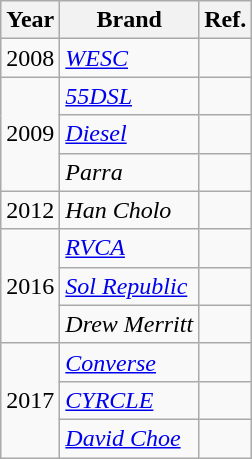<table class="wikitable">
<tr>
<th>Year</th>
<th>Brand</th>
<th>Ref.</th>
</tr>
<tr>
<td>2008</td>
<td><em><a href='#'>WESC</a></em></td>
<td></td>
</tr>
<tr>
<td rowspan="3">2009</td>
<td><em><a href='#'>55DSL</a></em></td>
<td></td>
</tr>
<tr>
<td><em><a href='#'>Diesel</a></em></td>
<td></td>
</tr>
<tr>
<td><em>Parra</em></td>
<td></td>
</tr>
<tr>
<td>2012</td>
<td><em>Han Cholo</em></td>
<td></td>
</tr>
<tr>
<td rowspan="3">2016</td>
<td><em><a href='#'>RVCA</a></em></td>
<td></td>
</tr>
<tr>
<td><em><a href='#'>Sol Republic</a></em></td>
<td></td>
</tr>
<tr>
<td><em>Drew Merritt</em></td>
<td></td>
</tr>
<tr>
<td rowspan="3">2017</td>
<td><em><a href='#'>Converse</a></em></td>
<td></td>
</tr>
<tr>
<td><em><a href='#'>CYRCLE</a></em></td>
<td></td>
</tr>
<tr>
<td><em><a href='#'>David Choe</a></em></td>
<td></td>
</tr>
</table>
